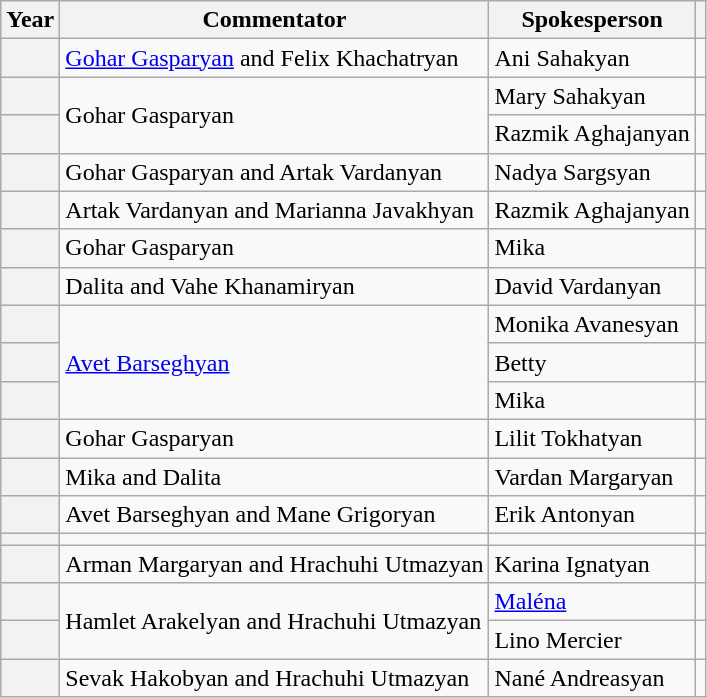<table class="wikitable sortable plainrowheaders">
<tr>
<th>Year</th>
<th>Commentator</th>
<th>Spokesperson</th>
<th class="unsortable"></th>
</tr>
<tr>
<th scope="row"></th>
<td><a href='#'>Gohar Gasparyan</a> and Felix Khachatryan</td>
<td>Ani Sahakyan</td>
<td></td>
</tr>
<tr>
<th scope="row"></th>
<td rowspan="2">Gohar Gasparyan</td>
<td>Mary Sahakyan</td>
<td></td>
</tr>
<tr>
<th scope="row"></th>
<td>Razmik Aghajanyan</td>
<td></td>
</tr>
<tr>
<th scope="row"></th>
<td>Gohar Gasparyan and Artak Vardanyan</td>
<td>Nadya Sargsyan</td>
<td></td>
</tr>
<tr>
<th scope="row"></th>
<td>Artak Vardanyan and Marianna Javakhyan</td>
<td>Razmik Aghajanyan</td>
<td></td>
</tr>
<tr>
<th scope="row"></th>
<td>Gohar Gasparyan</td>
<td>Mika</td>
<td></td>
</tr>
<tr>
<th scope="row"></th>
<td>Dalita and Vahe Khanamiryan</td>
<td>David Vardanyan</td>
<td></td>
</tr>
<tr>
<th scope="row"></th>
<td rowspan=3><a href='#'>Avet Barseghyan</a></td>
<td>Monika Avanesyan</td>
<td></td>
</tr>
<tr>
<th scope="row"></th>
<td>Betty</td>
<td></td>
</tr>
<tr>
<th scope="row"></th>
<td>Mika</td>
<td></td>
</tr>
<tr>
<th scope="row"></th>
<td>Gohar Gasparyan</td>
<td>Lilit Tokhatyan</td>
<td></td>
</tr>
<tr>
<th scope="row"></th>
<td>Mika and Dalita</td>
<td>Vardan Margaryan</td>
<td></td>
</tr>
<tr>
<th scope="row"></th>
<td>Avet Barseghyan and Mane Grigoryan</td>
<td>Erik Antonyan</td>
<td></td>
</tr>
<tr>
<th scope="row"></th>
<td></td>
<td></td>
<td></td>
</tr>
<tr>
<th scope="row"></th>
<td>Arman Margaryan and Hrachuhi Utmazyan</td>
<td>Karina Ignatyan</td>
<td></td>
</tr>
<tr>
<th scope="row"></th>
<td rowspan="2">Hamlet Arakelyan and Hrachuhi Utmazyan</td>
<td><a href='#'>Maléna</a></td>
<td></td>
</tr>
<tr>
<th scope="row"></th>
<td>Lino Mercier</td>
<td></td>
</tr>
<tr>
<th scope="row"></th>
<td>Sevak Hakobyan and Hrachuhi Utmazyan</td>
<td>Nané Andreasyan</td>
<td></td>
</tr>
</table>
